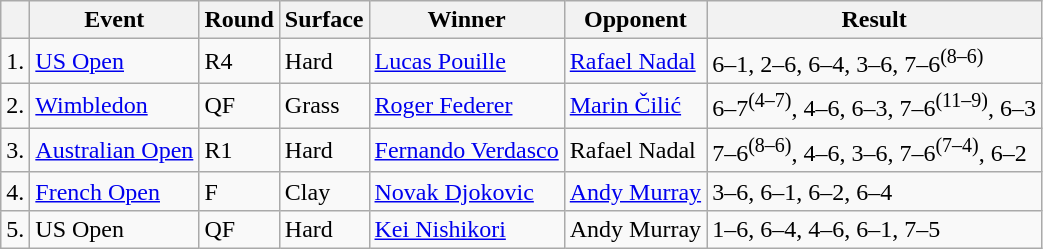<table class=wikitable>
<tr>
<th></th>
<th>Event</th>
<th>Round</th>
<th>Surface</th>
<th>Winner</th>
<th>Opponent</th>
<th>Result</th>
</tr>
<tr>
<td>1.</td>
<td><a href='#'>US Open</a></td>
<td>R4</td>
<td>Hard</td>
<td> <a href='#'>Lucas Pouille</a></td>
<td> <a href='#'>Rafael Nadal</a></td>
<td>6–1, 2–6, 6–4, 3–6, 7–6<sup>(8–6)</sup></td>
</tr>
<tr>
<td>2.</td>
<td><a href='#'>Wimbledon</a></td>
<td>QF</td>
<td>Grass</td>
<td> <a href='#'>Roger Federer</a></td>
<td> <a href='#'>Marin Čilić</a></td>
<td>6–7<sup>(4–7)</sup>, 4–6, 6–3, 7–6<sup>(11–9)</sup>, 6–3</td>
</tr>
<tr>
<td>3.</td>
<td><a href='#'>Australian Open</a></td>
<td>R1</td>
<td>Hard</td>
<td> <a href='#'>Fernando Verdasco</a></td>
<td> Rafael Nadal</td>
<td>7–6<sup>(8–6)</sup>, 4–6, 3–6, 7–6<sup>(7–4)</sup>, 6–2</td>
</tr>
<tr>
<td>4.</td>
<td><a href='#'>French Open</a></td>
<td>F</td>
<td>Clay</td>
<td> <a href='#'>Novak Djokovic</a></td>
<td> <a href='#'>Andy Murray</a></td>
<td>3–6, 6–1, 6–2, 6–4</td>
</tr>
<tr>
<td>5.</td>
<td>US Open</td>
<td>QF</td>
<td>Hard</td>
<td> <a href='#'>Kei Nishikori</a></td>
<td> Andy Murray</td>
<td>1–6, 6–4, 4–6, 6–1, 7–5</td>
</tr>
</table>
